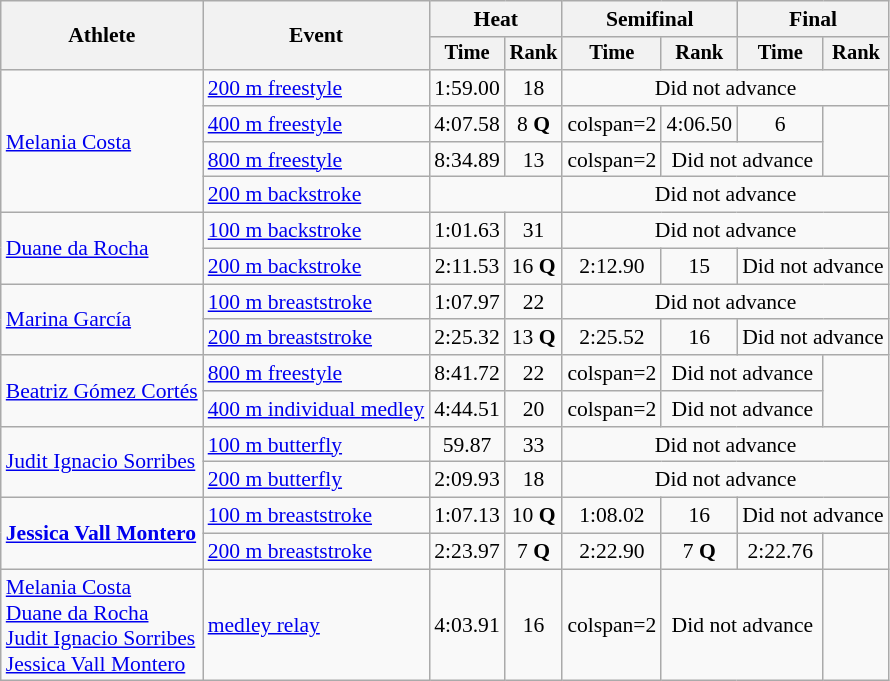<table class=wikitable style="font-size:90%">
<tr>
<th rowspan="2">Athlete</th>
<th rowspan="2">Event</th>
<th colspan="2">Heat</th>
<th colspan="2">Semifinal</th>
<th colspan="2">Final</th>
</tr>
<tr style="font-size:95%">
<th>Time</th>
<th>Rank</th>
<th>Time</th>
<th>Rank</th>
<th>Time</th>
<th>Rank</th>
</tr>
<tr align=center>
<td align=left rowspan=4><a href='#'>Melania Costa</a></td>
<td align=left><a href='#'>200 m freestyle</a></td>
<td>1:59.00</td>
<td>18</td>
<td colspan=4>Did not advance</td>
</tr>
<tr align=center>
<td align=left><a href='#'>400 m freestyle</a></td>
<td>4:07.58</td>
<td>8 <strong>Q</strong></td>
<td>colspan=2 </td>
<td>4:06.50</td>
<td>6</td>
</tr>
<tr align=center>
<td align=left><a href='#'>800 m freestyle</a></td>
<td>8:34.89</td>
<td>13</td>
<td>colspan=2 </td>
<td colspan=2>Did not advance</td>
</tr>
<tr align=center>
<td align=left><a href='#'>200 m backstroke</a></td>
<td colspan=2></td>
<td colspan=4>Did not advance</td>
</tr>
<tr align=center>
<td align=left rowspan=2><a href='#'>Duane da Rocha</a></td>
<td align=left><a href='#'>100 m backstroke</a></td>
<td>1:01.63</td>
<td>31</td>
<td colspan=4>Did not advance</td>
</tr>
<tr align=center>
<td align=left><a href='#'>200 m backstroke</a></td>
<td>2:11.53</td>
<td>16 <strong>Q</strong></td>
<td>2:12.90</td>
<td>15</td>
<td colspan=2>Did not advance</td>
</tr>
<tr align=center>
<td align=left rowspan=2><a href='#'>Marina García</a></td>
<td align=left><a href='#'>100 m breaststroke</a></td>
<td>1:07.97</td>
<td>22</td>
<td colspan=4>Did not advance</td>
</tr>
<tr align=center>
<td align=left><a href='#'>200 m breaststroke</a></td>
<td>2:25.32</td>
<td>13 <strong>Q</strong></td>
<td>2:25.52</td>
<td>16</td>
<td colspan=2>Did not advance</td>
</tr>
<tr align=center>
<td align=left rowspan=2><a href='#'>Beatriz Gómez Cortés</a></td>
<td align=left><a href='#'>800 m freestyle</a></td>
<td>8:41.72</td>
<td>22</td>
<td>colspan=2 </td>
<td colspan=2>Did not advance</td>
</tr>
<tr align=center>
<td align=left><a href='#'>400 m individual medley</a></td>
<td>4:44.51</td>
<td>20</td>
<td>colspan=2 </td>
<td colspan=2>Did not advance</td>
</tr>
<tr align=center>
<td align=left rowspan=2><a href='#'>Judit Ignacio Sorribes</a></td>
<td align=left><a href='#'>100 m butterfly</a></td>
<td>59.87</td>
<td>33</td>
<td colspan=4>Did not advance</td>
</tr>
<tr align=center>
<td align=left><a href='#'>200 m butterfly</a></td>
<td>2:09.93</td>
<td>18</td>
<td colspan=4>Did not advance</td>
</tr>
<tr align=center>
<td align=left rowspan=2><strong><a href='#'>Jessica Vall Montero</a></strong></td>
<td align=left><a href='#'>100 m breaststroke</a></td>
<td>1:07.13</td>
<td>10 <strong>Q</strong></td>
<td>1:08.02</td>
<td>16</td>
<td colspan=2>Did not advance</td>
</tr>
<tr align=center>
<td align=left><a href='#'>200 m breaststroke</a></td>
<td>2:23.97</td>
<td>7 <strong>Q</strong></td>
<td>2:22.90</td>
<td>7 <strong>Q</strong></td>
<td>2:22.76</td>
<td></td>
</tr>
<tr align=center>
<td align=left><a href='#'>Melania Costa</a><br><a href='#'>Duane da Rocha</a><br><a href='#'>Judit Ignacio Sorribes</a><br><a href='#'>Jessica Vall Montero</a></td>
<td align=left><a href='#'> medley relay</a></td>
<td>4:03.91</td>
<td>16</td>
<td>colspan=2 </td>
<td colspan=2>Did not advance</td>
</tr>
</table>
